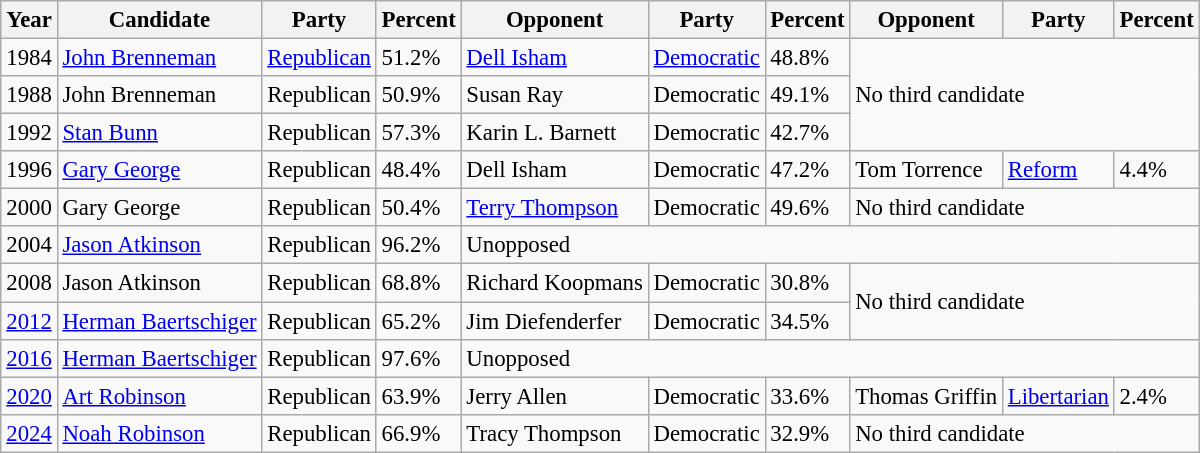<table class="wikitable sortable" style="margin:0.5em auto; font-size:95%;">
<tr>
<th>Year</th>
<th>Candidate</th>
<th>Party</th>
<th>Percent</th>
<th>Opponent</th>
<th>Party</th>
<th>Percent</th>
<th>Opponent</th>
<th>Party</th>
<th>Percent</th>
</tr>
<tr>
<td>1984</td>
<td><a href='#'>John Brenneman</a></td>
<td><a href='#'>Republican</a></td>
<td>51.2%</td>
<td><a href='#'>Dell Isham</a></td>
<td><a href='#'>Democratic</a></td>
<td>48.8%</td>
<td colspan="3" rowspan="3">No third candidate</td>
</tr>
<tr>
<td>1988</td>
<td>John Brenneman</td>
<td>Republican</td>
<td>50.9%</td>
<td>Susan Ray</td>
<td>Democratic</td>
<td>49.1%</td>
</tr>
<tr>
<td>1992</td>
<td><a href='#'>Stan Bunn</a></td>
<td>Republican</td>
<td>57.3%</td>
<td>Karin L. Barnett</td>
<td>Democratic</td>
<td>42.7%</td>
</tr>
<tr>
<td>1996</td>
<td><a href='#'>Gary George</a></td>
<td>Republican</td>
<td>48.4%</td>
<td>Dell Isham</td>
<td>Democratic</td>
<td>47.2%</td>
<td>Tom Torrence</td>
<td><a href='#'>Reform</a></td>
<td>4.4%</td>
</tr>
<tr>
<td>2000</td>
<td>Gary George</td>
<td>Republican</td>
<td>50.4%</td>
<td><a href='#'>Terry Thompson</a></td>
<td>Democratic</td>
<td>49.6%</td>
<td colspan="3">No third candidate</td>
</tr>
<tr>
<td>2004</td>
<td><a href='#'>Jason Atkinson</a></td>
<td>Republican</td>
<td>96.2%</td>
<td colspan="6">Unopposed</td>
</tr>
<tr>
<td>2008</td>
<td>Jason Atkinson</td>
<td>Republican</td>
<td>68.8%</td>
<td>Richard Koopmans</td>
<td>Democratic</td>
<td>30.8%</td>
<td colspan="3" rowspan="2">No third candidate</td>
</tr>
<tr>
<td><a href='#'>2012</a></td>
<td><a href='#'>Herman Baertschiger</a></td>
<td>Republican</td>
<td>65.2%</td>
<td>Jim Diefenderfer</td>
<td>Democratic</td>
<td>34.5%</td>
</tr>
<tr>
<td><a href='#'>2016</a></td>
<td><a href='#'>Herman Baertschiger</a></td>
<td>Republican</td>
<td>97.6%</td>
<td colspan=6>Unopposed</td>
</tr>
<tr>
<td><a href='#'>2020</a></td>
<td><a href='#'>Art Robinson</a></td>
<td>Republican</td>
<td>63.9%</td>
<td>Jerry Allen</td>
<td>Democratic</td>
<td>33.6%</td>
<td>Thomas Griffin</td>
<td><a href='#'>Libertarian</a></td>
<td>2.4%</td>
</tr>
<tr>
<td><a href='#'>2024</a></td>
<td><a href='#'>Noah Robinson</a></td>
<td>Republican</td>
<td>66.9%</td>
<td>Tracy Thompson</td>
<td>Democratic</td>
<td>32.9%</td>
<td colspan="3" rowspan="2">No third candidate</td>
</tr>
</table>
